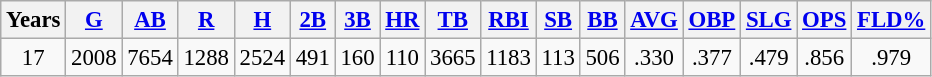<table class="wikitable" style="font-size: 95%; text-align:center;">
<tr>
<th>Years</th>
<th><a href='#'>G</a></th>
<th><a href='#'>AB</a></th>
<th><a href='#'>R</a></th>
<th><a href='#'>H</a></th>
<th><a href='#'>2B</a></th>
<th><a href='#'>3B</a></th>
<th><a href='#'>HR</a></th>
<th><a href='#'>TB</a></th>
<th><a href='#'>RBI</a></th>
<th><a href='#'>SB</a></th>
<th><a href='#'>BB</a></th>
<th><a href='#'>AVG</a></th>
<th><a href='#'>OBP</a></th>
<th><a href='#'>SLG</a></th>
<th><a href='#'>OPS</a></th>
<th><a href='#'>FLD%</a></th>
</tr>
<tr>
<td>17</td>
<td>2008</td>
<td>7654</td>
<td>1288</td>
<td>2524</td>
<td>491</td>
<td>160</td>
<td>110</td>
<td>3665</td>
<td>1183</td>
<td>113</td>
<td>506</td>
<td>.330</td>
<td>.377</td>
<td>.479</td>
<td>.856</td>
<td>.979</td>
</tr>
</table>
